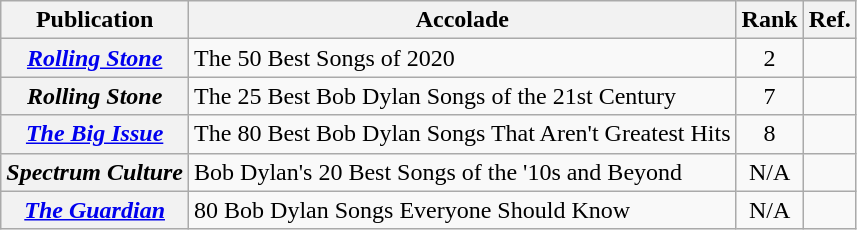<table class="wikitable sortable plainrowheaders">
<tr>
<th scope="col">Publication</th>
<th scope="col">Accolade</th>
<th scope="col">Rank</th>
<th scope="col" class="unsortable">Ref.</th>
</tr>
<tr>
<th scope="row"><em><a href='#'>Rolling Stone</a></em></th>
<td>The 50 Best Songs of 2020</td>
<td style="text-align:center;">2</td>
<td align="center"></td>
</tr>
<tr>
<th scope="row"><em>Rolling Stone</em></th>
<td>The 25 Best Bob Dylan Songs of the 21st Century</td>
<td style="text-align:center;">7</td>
<td align="center"></td>
</tr>
<tr>
<th scope="row"><em><a href='#'>The Big Issue</a></em></th>
<td>The 80 Best Bob Dylan Songs That Aren't Greatest Hits</td>
<td style="text-align:center;">8</td>
<td align="center"></td>
</tr>
<tr>
<th scope="row"><em>Spectrum Culture</em></th>
<td>Bob Dylan's 20 Best Songs of the '10s and Beyond</td>
<td style="text-align:center;">N/A</td>
<td align="center"></td>
</tr>
<tr>
<th scope="row"><em><a href='#'>The Guardian</a></em></th>
<td>80 Bob Dylan Songs Everyone Should Know</td>
<td style="text-align:center;">N/A</td>
<td align="center"></td>
</tr>
</table>
